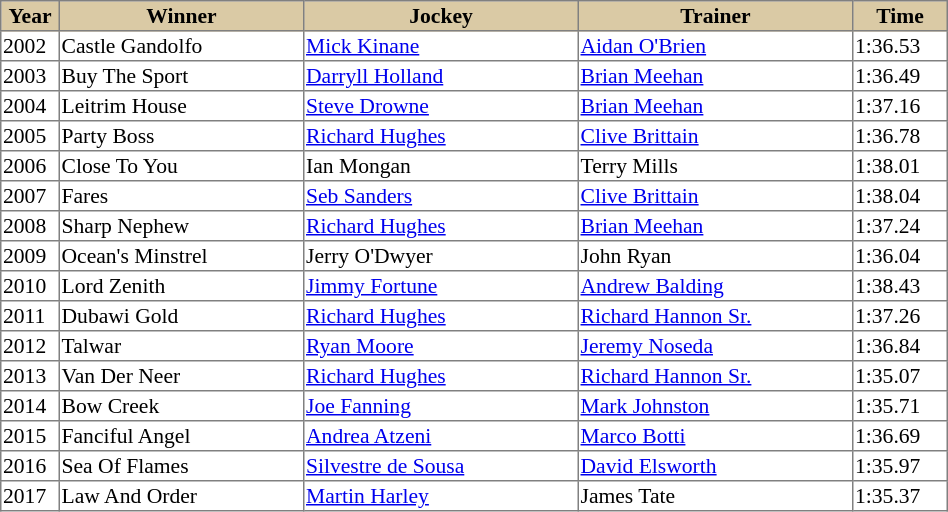<table class = "sortable" | border="1" style="border-collapse: collapse; font-size:90%">
<tr bgcolor="#DACAA5" align="center">
<th style="width:36px"><strong>Year</strong></th>
<th style="width:160px"><strong>Winner</strong></th>
<th style="width:180px"><strong>Jockey</strong></th>
<th style="width:180px"><strong>Trainer</strong></th>
<th style="width:60px"><strong>Time</strong></th>
</tr>
<tr>
<td>2002</td>
<td>Castle Gandolfo</td>
<td><a href='#'>Mick Kinane</a></td>
<td><a href='#'>Aidan O'Brien</a></td>
<td>1:36.53</td>
</tr>
<tr>
<td>2003</td>
<td>Buy The Sport</td>
<td><a href='#'>Darryll Holland</a></td>
<td><a href='#'>Brian Meehan</a></td>
<td>1:36.49</td>
</tr>
<tr>
<td>2004</td>
<td>Leitrim House</td>
<td><a href='#'>Steve Drowne</a></td>
<td><a href='#'>Brian Meehan</a></td>
<td>1:37.16</td>
</tr>
<tr>
<td>2005</td>
<td>Party Boss</td>
<td><a href='#'>Richard Hughes</a></td>
<td><a href='#'>Clive Brittain</a></td>
<td>1:36.78</td>
</tr>
<tr>
<td>2006</td>
<td>Close To You</td>
<td>Ian Mongan</td>
<td>Terry Mills</td>
<td>1:38.01</td>
</tr>
<tr>
<td>2007</td>
<td>Fares</td>
<td><a href='#'>Seb Sanders</a></td>
<td><a href='#'>Clive Brittain</a></td>
<td>1:38.04</td>
</tr>
<tr>
<td>2008</td>
<td>Sharp Nephew</td>
<td><a href='#'>Richard Hughes</a></td>
<td><a href='#'>Brian Meehan</a></td>
<td>1:37.24</td>
</tr>
<tr>
<td>2009</td>
<td>Ocean's Minstrel</td>
<td>Jerry O'Dwyer</td>
<td>John Ryan</td>
<td>1:36.04</td>
</tr>
<tr>
<td>2010</td>
<td>Lord Zenith</td>
<td><a href='#'>Jimmy Fortune</a></td>
<td><a href='#'>Andrew Balding</a></td>
<td>1:38.43</td>
</tr>
<tr>
<td>2011</td>
<td>Dubawi Gold</td>
<td><a href='#'>Richard Hughes</a></td>
<td><a href='#'>Richard Hannon Sr.</a></td>
<td>1:37.26</td>
</tr>
<tr>
<td>2012</td>
<td>Talwar</td>
<td><a href='#'>Ryan Moore</a></td>
<td><a href='#'>Jeremy Noseda</a></td>
<td>1:36.84</td>
</tr>
<tr>
<td>2013</td>
<td>Van Der Neer</td>
<td><a href='#'>Richard Hughes</a></td>
<td><a href='#'>Richard Hannon Sr.</a></td>
<td>1:35.07</td>
</tr>
<tr>
<td>2014</td>
<td>Bow Creek</td>
<td><a href='#'>Joe Fanning</a></td>
<td><a href='#'>Mark Johnston</a></td>
<td>1:35.71</td>
</tr>
<tr>
<td>2015</td>
<td>Fanciful Angel</td>
<td><a href='#'>Andrea Atzeni</a></td>
<td><a href='#'>Marco Botti</a></td>
<td>1:36.69</td>
</tr>
<tr>
<td>2016</td>
<td>Sea Of Flames</td>
<td><a href='#'>Silvestre de Sousa</a></td>
<td><a href='#'>David Elsworth</a></td>
<td>1:35.97</td>
</tr>
<tr>
<td>2017</td>
<td>Law And Order</td>
<td><a href='#'>Martin Harley</a></td>
<td>James Tate</td>
<td>1:35.37</td>
</tr>
</table>
